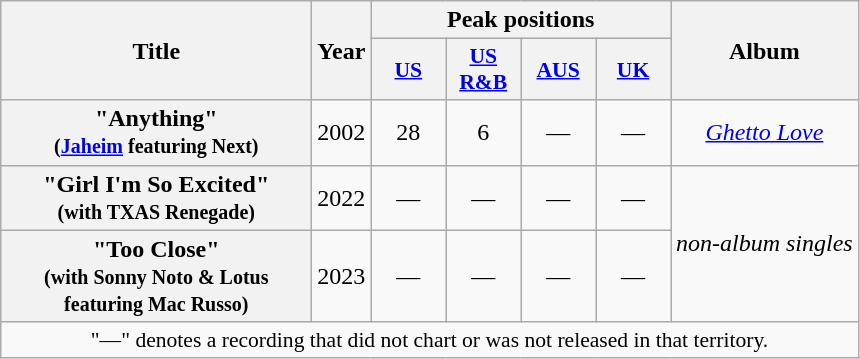<table class="wikitable plainrowheaders" style="text-align:center;">
<tr>
<th align="center" rowspan="2" width="200">Title</th>
<th align="center" rowspan="2" width="10">Year</th>
<th align="center" colspan="4" width="20">Peak positions</th>
<th align="center" rowspan="2">Album</th>
</tr>
<tr>
<th style="width:3em; font-size:90%"><a href='#'>US</a><br></th>
<th style="width:3em; font-size:90%"><a href='#'>US R&B</a><br></th>
<th style="width:3em; font-size:90%"><a href='#'>AUS</a><br></th>
<th style="width:3em; font-size:90%"><a href='#'>UK</a><br></th>
</tr>
<tr>
<th scope="row">"Anything" <br> <small>(<a href='#'>Jaheim</a> featuring Next)</small></th>
<td>2002</td>
<td>28</td>
<td>6</td>
<td>—</td>
<td>—</td>
<td><em><a href='#'>Ghetto Love</a></em></td>
</tr>
<tr>
<th scope="row">"Girl I'm So Excited" <br><small>(with TXAS Renegade)</small></th>
<td>2022</td>
<td>—</td>
<td>—</td>
<td>—</td>
<td>—</td>
<td rowspan="2"><em>non-album singles</em></td>
</tr>
<tr>
<th scope="row">"Too Close"<br><small>(with Sonny Noto & Lotus featuring Mac Russo)</small></th>
<td>2023</td>
<td>—</td>
<td>—</td>
<td>—</td>
<td>—</td>
</tr>
<tr>
<td colspan="11" style="font-size:90%">"—" denotes a recording that did not chart or was not released in that territory.</td>
</tr>
</table>
